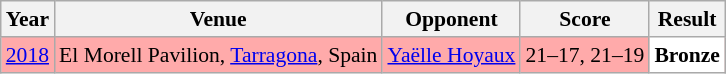<table class="sortable wikitable" style="font-size: 90%;">
<tr>
<th>Year</th>
<th>Venue</th>
<th>Opponent</th>
<th>Score</th>
<th>Result</th>
</tr>
<tr style="background:#FFAAAA">
<td align="center"><a href='#'>2018</a></td>
<td align="left">El Morell Pavilion, <a href='#'>Tarragona</a>, Spain</td>
<td align="left"> <a href='#'>Yaëlle Hoyaux</a></td>
<td align="left">21–17, 21–19</td>
<td style="text-align:left; background:white"> <strong>Bronze</strong></td>
</tr>
</table>
